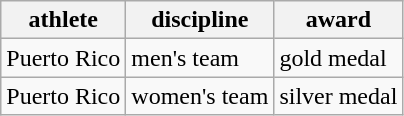<table class="wikitable">
<tr>
<th>athlete</th>
<th>discipline</th>
<th>award</th>
</tr>
<tr>
<td>Puerto Rico</td>
<td>men's team</td>
<td>gold medal</td>
</tr>
<tr>
<td>Puerto Rico</td>
<td>women's team</td>
<td>silver medal</td>
</tr>
</table>
